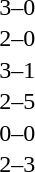<table cellspacing=1 width=70%>
<tr>
<th width=25%></th>
<th width=30%></th>
<th width=15%></th>
<th width=30%></th>
</tr>
<tr>
<td></td>
<td align=right></td>
<td align=center>3–0</td>
<td></td>
</tr>
<tr>
<td></td>
<td align=right></td>
<td align=center>2–0</td>
<td></td>
</tr>
<tr>
<td></td>
<td align=right></td>
<td align=center>3–1</td>
<td></td>
</tr>
<tr>
<td></td>
<td align=right></td>
<td align=center>2–5</td>
<td></td>
</tr>
<tr>
<td></td>
<td align=right></td>
<td align=center>0–0</td>
<td></td>
</tr>
<tr>
<td></td>
<td align=right></td>
<td align=center>2–3</td>
<td></td>
</tr>
</table>
